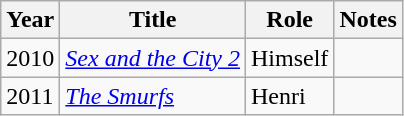<table class="wikitable sortable">
<tr>
<th>Year</th>
<th>Title</th>
<th>Role</th>
<th>Notes</th>
</tr>
<tr>
<td>2010</td>
<td><em><a href='#'>Sex and the City 2</a></em></td>
<td>Himself</td>
<td></td>
</tr>
<tr>
<td>2011</td>
<td><em><a href='#'>The Smurfs</a></em></td>
<td>Henri</td>
<td></td>
</tr>
</table>
